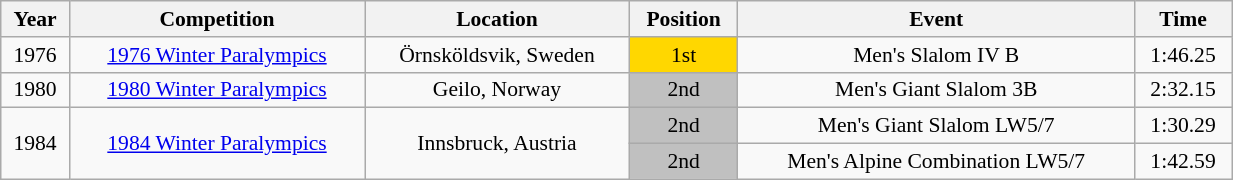<table class="wikitable" width=65% style="font-size:90%; text-align:center;">
<tr>
<th>Year</th>
<th>Competition</th>
<th>Location</th>
<th>Position</th>
<th>Event</th>
<th>Time</th>
</tr>
<tr>
<td>1976</td>
<td><a href='#'>1976 Winter Paralympics</a></td>
<td>Örnsköldsvik, Sweden</td>
<td bgcolor=gold>1st</td>
<td>Men's Slalom IV B</td>
<td>1:46.25</td>
</tr>
<tr>
<td>1980</td>
<td><a href='#'>1980 Winter Paralympics</a></td>
<td>Geilo, Norway</td>
<td bgcolor=silver>2nd</td>
<td>Men's Giant Slalom 3B</td>
<td>2:32.15</td>
</tr>
<tr>
<td rowspan=2>1984</td>
<td rowspan=2><a href='#'>1984 Winter Paralympics</a></td>
<td rowspan=2>Innsbruck, Austria</td>
<td bgcolor=silver>2nd</td>
<td>Men's Giant Slalom LW5/7</td>
<td>1:30.29</td>
</tr>
<tr>
<td bgcolor=silver>2nd</td>
<td>Men's Alpine Combination LW5/7</td>
<td>1:42.59</td>
</tr>
</table>
